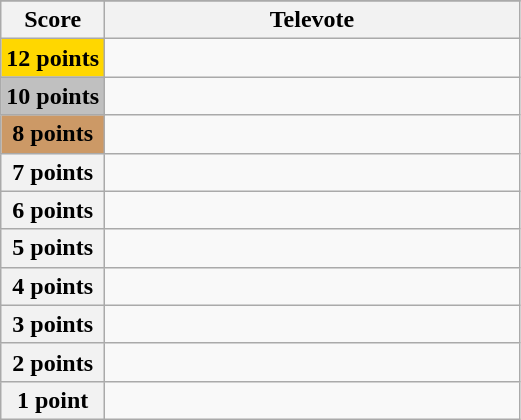<table class="wikitable">
<tr>
</tr>
<tr>
<th scope="col" width="20%">Score</th>
<th scope="col" width="80%">Televote</th>
</tr>
<tr>
<th scope="row" style="background:gold">12 points</th>
<td></td>
</tr>
<tr>
<th scope="row" style="background:silver">10 points</th>
<td></td>
</tr>
<tr>
<th scope="row" style="background:#CC9966">8 points</th>
<td></td>
</tr>
<tr>
<th scope="row">7 points</th>
<td></td>
</tr>
<tr>
<th scope="row">6 points</th>
<td></td>
</tr>
<tr>
<th scope="row">5 points</th>
<td></td>
</tr>
<tr>
<th scope="row">4 points</th>
<td></td>
</tr>
<tr>
<th scope="row">3 points</th>
<td></td>
</tr>
<tr>
<th scope="row">2 points</th>
<td></td>
</tr>
<tr>
<th scope="row">1 point</th>
<td></td>
</tr>
</table>
